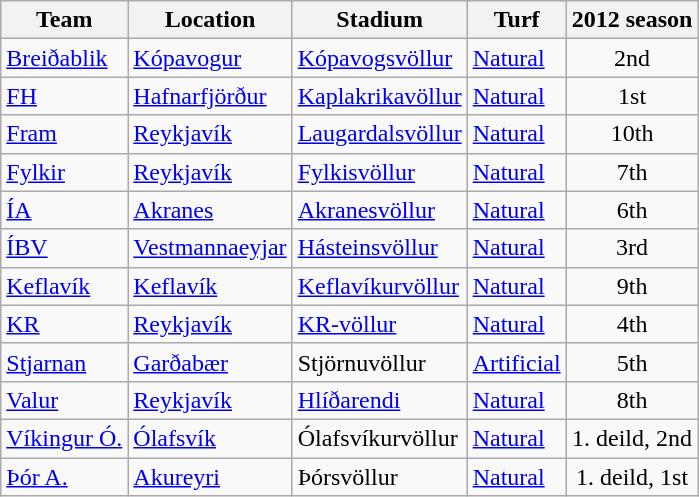<table class="wikitable sortable">
<tr>
<th>Team</th>
<th>Location</th>
<th>Stadium</th>
<th>Turf</th>
<th>2012 season</th>
</tr>
<tr>
<td><a href='#'>Breiðablik</a></td>
<td><a href='#'>Kópavogur</a></td>
<td><a href='#'>Kópavogsvöllur</a></td>
<td><a href='#'>Natural</a></td>
<td align=center>2nd</td>
</tr>
<tr>
<td><a href='#'>FH</a></td>
<td><a href='#'>Hafnarfjörður</a></td>
<td><a href='#'>Kaplakrikavöllur</a></td>
<td><a href='#'>Natural</a></td>
<td align=center>1st</td>
</tr>
<tr>
<td><a href='#'>Fram</a></td>
<td><a href='#'>Reykjavík</a></td>
<td><a href='#'>Laugardalsvöllur</a></td>
<td><a href='#'>Natural</a></td>
<td align=center>10th</td>
</tr>
<tr>
<td><a href='#'>Fylkir</a></td>
<td><a href='#'>Reykjavík</a></td>
<td><a href='#'>Fylkisvöllur</a></td>
<td><a href='#'>Natural</a></td>
<td align=center>7th</td>
</tr>
<tr>
<td><a href='#'>ÍA</a></td>
<td><a href='#'>Akranes</a></td>
<td><a href='#'>Akranesvöllur</a></td>
<td><a href='#'>Natural</a></td>
<td align=center>6th</td>
</tr>
<tr>
<td><a href='#'>ÍBV</a></td>
<td><a href='#'>Vestmannaeyjar</a></td>
<td><a href='#'>Hásteinsvöllur</a></td>
<td><a href='#'>Natural</a></td>
<td align=center>3rd</td>
</tr>
<tr>
<td><a href='#'>Keflavík</a></td>
<td><a href='#'>Keflavík</a></td>
<td><a href='#'>Keflavíkurvöllur</a></td>
<td><a href='#'>Natural</a></td>
<td align=center>9th</td>
</tr>
<tr>
<td><a href='#'>KR</a></td>
<td><a href='#'>Reykjavík</a></td>
<td><a href='#'>KR-völlur</a></td>
<td><a href='#'>Natural</a></td>
<td align=center>4th</td>
</tr>
<tr>
<td><a href='#'>Stjarnan</a></td>
<td><a href='#'>Garðabær</a></td>
<td>Stjörnuvöllur</td>
<td><a href='#'>Artificial</a></td>
<td align=center>5th</td>
</tr>
<tr>
<td><a href='#'>Valur</a></td>
<td><a href='#'>Reykjavík</a></td>
<td><a href='#'>Hlíðarendi</a></td>
<td><a href='#'>Natural</a></td>
<td align=center>8th</td>
</tr>
<tr>
<td><a href='#'>Víkingur Ó.</a></td>
<td><a href='#'>Ólafsvík</a></td>
<td>Ólafsvíkurvöllur</td>
<td><a href='#'>Natural</a></td>
<td align=center>1. deild, 2nd</td>
</tr>
<tr>
<td><a href='#'>Þór A.</a></td>
<td><a href='#'>Akureyri</a></td>
<td>Þórsvöllur</td>
<td><a href='#'>Natural</a></td>
<td align=center>1. deild, 1st</td>
</tr>
</table>
